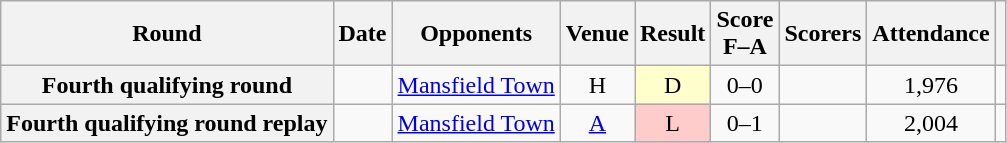<table class="wikitable plainrowheaders sortable" style="text-align:center">
<tr>
<th scope=col>Round</th>
<th scope=col>Date</th>
<th scope=col>Opponents</th>
<th scope=col>Venue</th>
<th scope=col>Result</th>
<th scope=col>Score<br>F–A</th>
<th scope=col class=unsortable>Scorers</th>
<th scope=col>Attendance</th>
<th scope=col class=unsortable></th>
</tr>
<tr>
<th scope=row>Fourth qualifying round</th>
<td align=left></td>
<td align=left><a href='#'>Mansfield Town</a></td>
<td>H</td>
<td style="background-color:#FFFFCC">D</td>
<td>0–0</td>
<td align=left></td>
<td>1,976</td>
<td></td>
</tr>
<tr>
<th scope=row>Fourth qualifying round replay</th>
<td align=left></td>
<td align=left><a href='#'>Mansfield Town</a></td>
<td><a href='#'>A</a></td>
<td style="background-color:#FFCCCC">L</td>
<td>0–1</td>
<td align=left></td>
<td>2,004</td>
<td></td>
</tr>
</table>
